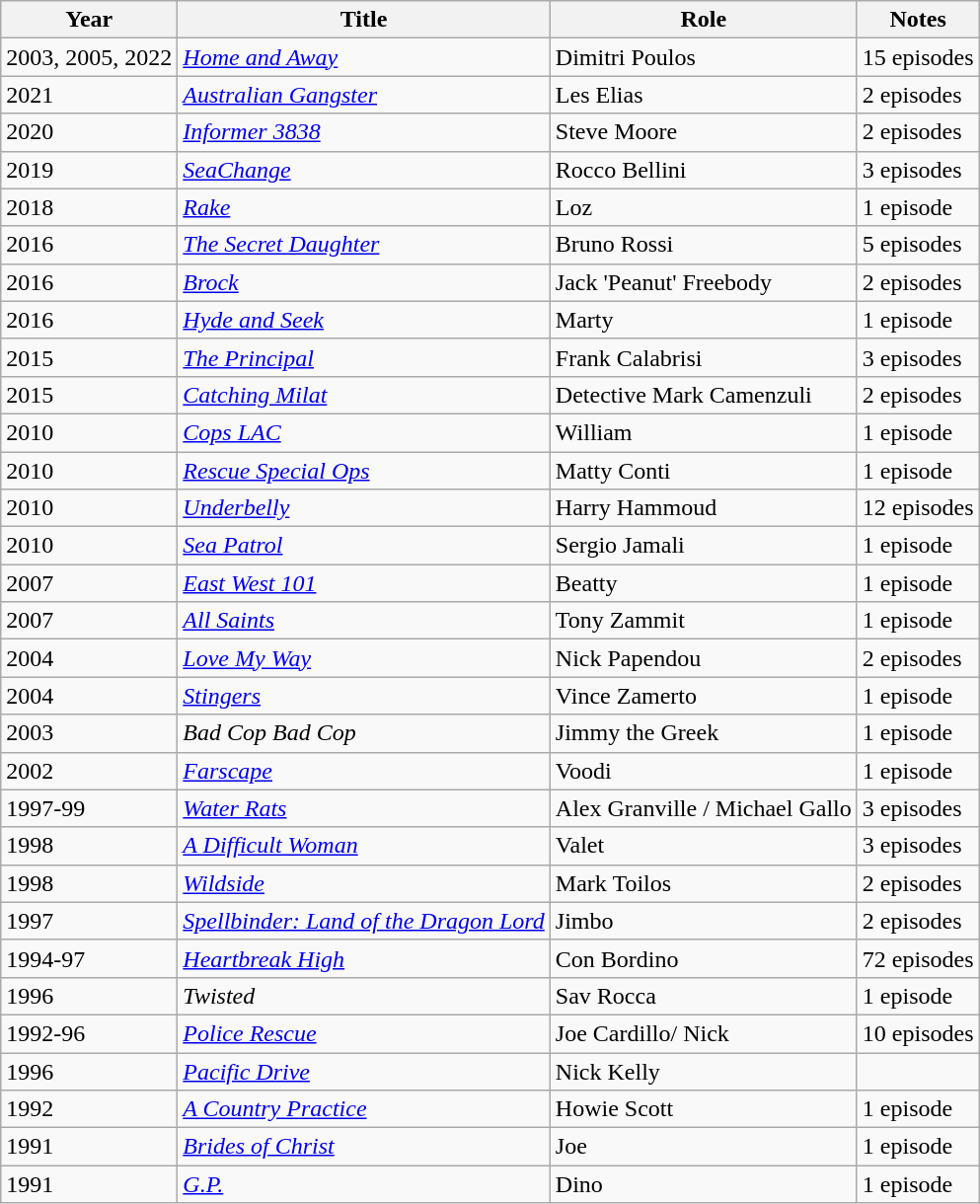<table class="wikitable">
<tr>
<th>Year</th>
<th>Title</th>
<th>Role</th>
<th>Notes</th>
</tr>
<tr>
<td>2003, 2005, 2022</td>
<td><em><a href='#'>Home and Away</a></em></td>
<td>Dimitri Poulos</td>
<td>15 episodes</td>
</tr>
<tr>
<td>2021</td>
<td><em><a href='#'>Australian Gangster</a></em></td>
<td>Les Elias</td>
<td>2 episodes</td>
</tr>
<tr>
<td>2020</td>
<td><em><a href='#'>Informer 3838</a></em></td>
<td>Steve Moore</td>
<td>2 episodes</td>
</tr>
<tr>
<td>2019</td>
<td><em><a href='#'>SeaChange</a></em></td>
<td>Rocco Bellini</td>
<td>3 episodes</td>
</tr>
<tr>
<td>2018</td>
<td><em><a href='#'>Rake</a></em></td>
<td>Loz</td>
<td>1 episode</td>
</tr>
<tr>
<td>2016</td>
<td><em><a href='#'>The Secret Daughter</a></em></td>
<td>Bruno Rossi</td>
<td>5 episodes</td>
</tr>
<tr>
<td>2016</td>
<td><em><a href='#'>Brock</a></em></td>
<td>Jack 'Peanut' Freebody</td>
<td>2 episodes</td>
</tr>
<tr>
<td>2016</td>
<td><em><a href='#'>Hyde and Seek</a></em></td>
<td>Marty</td>
<td>1 episode</td>
</tr>
<tr>
<td>2015</td>
<td><em><a href='#'>The Principal</a></em></td>
<td>Frank Calabrisi</td>
<td>3 episodes</td>
</tr>
<tr>
<td>2015</td>
<td><em><a href='#'>Catching Milat</a></em></td>
<td>Detective Mark Camenzuli</td>
<td>2 episodes</td>
</tr>
<tr>
<td>2010</td>
<td><em><a href='#'>Cops LAC</a></em></td>
<td>William</td>
<td>1 episode</td>
</tr>
<tr>
<td>2010</td>
<td><em><a href='#'>Rescue Special Ops</a></em></td>
<td>Matty Conti</td>
<td>1 episode</td>
</tr>
<tr>
<td>2010</td>
<td><em><a href='#'>Underbelly</a></em></td>
<td>Harry Hammoud</td>
<td>12 episodes</td>
</tr>
<tr>
<td>2010</td>
<td><em><a href='#'>Sea Patrol</a></em></td>
<td>Sergio Jamali</td>
<td>1 episode</td>
</tr>
<tr>
<td>2007</td>
<td><em><a href='#'>East West 101</a></em></td>
<td>Beatty</td>
<td>1 episode</td>
</tr>
<tr>
<td>2007</td>
<td><em><a href='#'>All Saints</a></em></td>
<td>Tony Zammit</td>
<td>1 episode</td>
</tr>
<tr>
<td>2004</td>
<td><em><a href='#'>Love My Way</a></em></td>
<td>Nick Papendou</td>
<td>2 episodes</td>
</tr>
<tr>
<td>2004</td>
<td><em><a href='#'>Stingers</a></em></td>
<td>Vince Zamerto</td>
<td>1 episode</td>
</tr>
<tr>
<td>2003</td>
<td><em>Bad Cop Bad Cop</em></td>
<td>Jimmy the Greek</td>
<td>1 episode</td>
</tr>
<tr>
<td>2002</td>
<td><em><a href='#'>Farscape</a></em></td>
<td>Voodi</td>
<td>1 episode</td>
</tr>
<tr>
<td>1997-99</td>
<td><em><a href='#'>Water Rats</a></em></td>
<td>Alex Granville / Michael Gallo</td>
<td>3 episodes</td>
</tr>
<tr>
<td>1998</td>
<td><em><a href='#'>A Difficult Woman</a></em></td>
<td>Valet</td>
<td>3 episodes</td>
</tr>
<tr>
<td>1998</td>
<td><em><a href='#'>Wildside</a></em></td>
<td>Mark Toilos</td>
<td>2 episodes</td>
</tr>
<tr>
<td>1997</td>
<td><em><a href='#'>Spellbinder: Land of the Dragon Lord</a></em></td>
<td>Jimbo</td>
<td>2 episodes</td>
</tr>
<tr>
<td>1994-97</td>
<td><em><a href='#'>Heartbreak High</a></em></td>
<td>Con Bordino</td>
<td>72 episodes</td>
</tr>
<tr>
<td>1996</td>
<td><em>Twisted</em></td>
<td>Sav Rocca</td>
<td>1 episode</td>
</tr>
<tr>
<td>1992-96</td>
<td><em><a href='#'>Police Rescue</a></em></td>
<td>Joe Cardillo/ Nick</td>
<td>10 episodes</td>
</tr>
<tr>
<td>1996</td>
<td><em><a href='#'>Pacific Drive</a></em></td>
<td>Nick Kelly</td>
<td></td>
</tr>
<tr>
<td>1992</td>
<td><em><a href='#'>A Country Practice</a></em></td>
<td>Howie Scott</td>
<td>1 episode</td>
</tr>
<tr>
<td>1991</td>
<td><em><a href='#'>Brides of Christ</a></em></td>
<td>Joe</td>
<td>1 episode</td>
</tr>
<tr>
<td>1991</td>
<td><em><a href='#'>G.P.</a></em></td>
<td>Dino</td>
<td>1 episode</td>
</tr>
</table>
